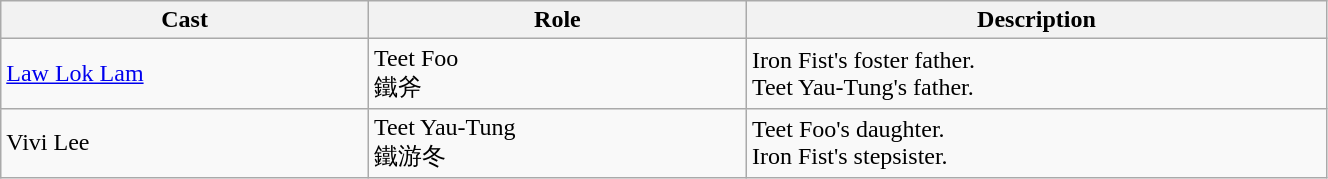<table class="wikitable" width="70%">
<tr>
<th>Cast</th>
<th>Role</th>
<th>Description</th>
</tr>
<tr>
<td><a href='#'>Law Lok Lam</a></td>
<td>Teet Foo<br>鐵斧</td>
<td>Iron Fist's foster father.<br>Teet Yau-Tung's father.</td>
</tr>
<tr>
<td>Vivi Lee</td>
<td>Teet Yau-Tung<br>鐵游冬</td>
<td>Teet Foo's daughter.<br>Iron Fist's stepsister.</td>
</tr>
</table>
